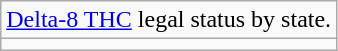<table class=wikitable>
<tr>
<td><a href='#'>Delta-8 THC</a> legal status by state.</td>
</tr>
<tr>
<td></td>
</tr>
</table>
